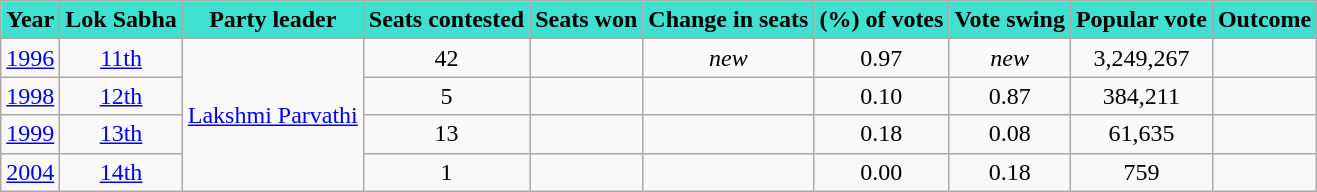<table class="wikitable sortable" style="text-align:center;">
<tr>
<th style="background-color:#40e0d0;color:black">Year</th>
<th style="background-color:#40e0d0;color:black">Lok Sabha</th>
<th style="background-color:#40e0d0;color:black">Party leader</th>
<th style="background-color:#40e0d0;color:black">Seats contested</th>
<th style="background-color:#40e0d0;color:black">Seats won</th>
<th style="background-color:#40e0d0;color:black">Change in seats</th>
<th style="background-color:#40e0d0;color:black">(%) of votes</th>
<th style="background-color:#40e0d0;color:black">Vote swing</th>
<th style="background-color:#40e0d0;color:black">Popular vote</th>
<th style="background-color:#40e0d0;color:black">Outcome</th>
</tr>
<tr>
<td><a href='#'>1996</a></td>
<td><a href='#'>11th</a></td>
<td rowspan=4><a href='#'>Lakshmi Parvathi</a></td>
<td>42</td>
<td></td>
<td> <em>new</em></td>
<td>0.97</td>
<td> <em>new</em></td>
<td>3,249,267</td>
<td></td>
</tr>
<tr>
<td><a href='#'>1998</a></td>
<td><a href='#'>12th</a></td>
<td>5</td>
<td></td>
<td></td>
<td>0.10</td>
<td> 0.87</td>
<td>384,211</td>
<td></td>
</tr>
<tr>
<td><a href='#'>1999</a></td>
<td><a href='#'>13th</a></td>
<td>13</td>
<td></td>
<td></td>
<td>0.18</td>
<td> 0.08</td>
<td>61,635</td>
<td></td>
</tr>
<tr>
<td><a href='#'>2004</a></td>
<td><a href='#'>14th</a></td>
<td>1</td>
<td></td>
<td></td>
<td>0.00</td>
<td> 0.18</td>
<td>759</td>
<td></td>
</tr>
</table>
